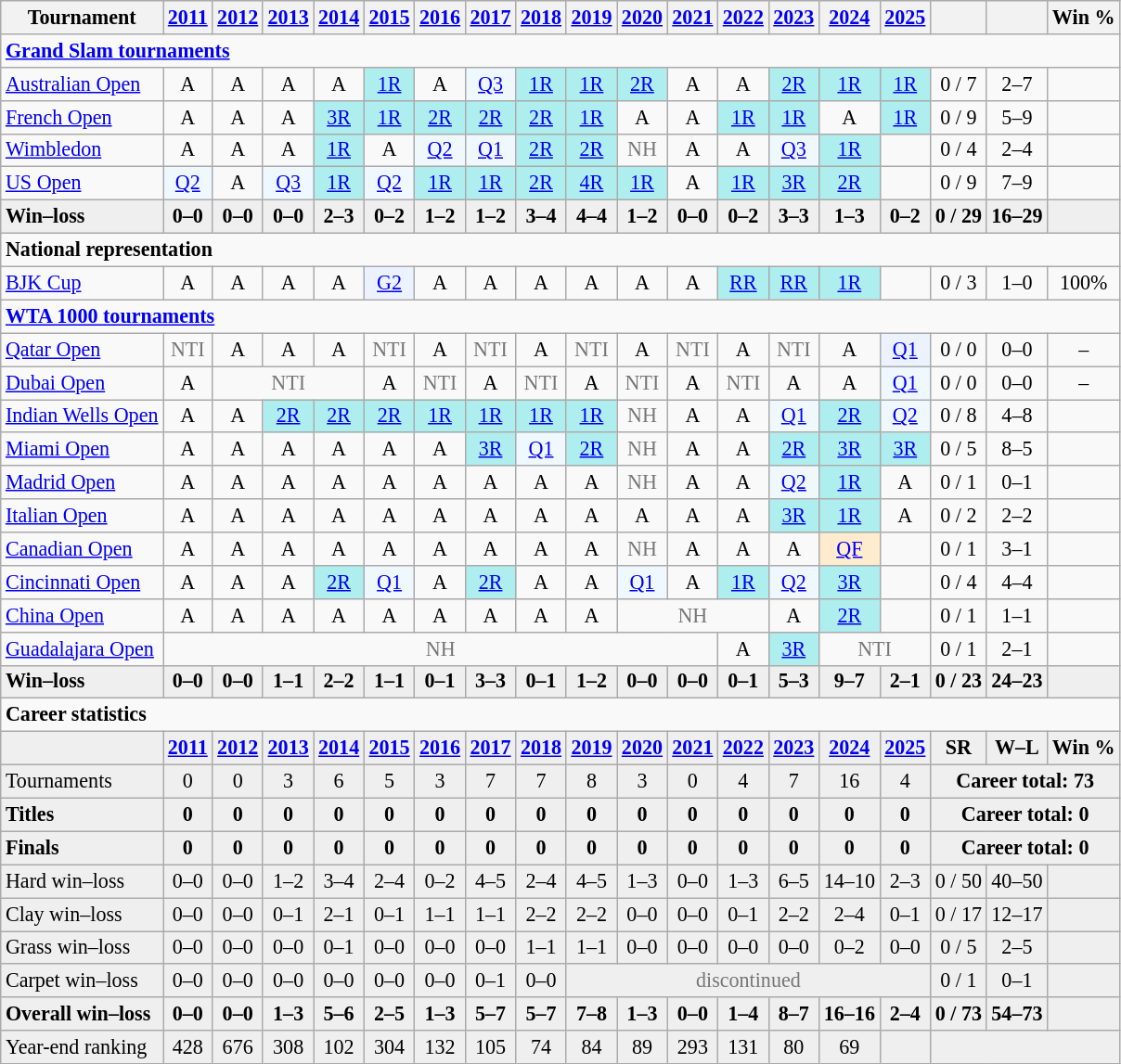<table class="wikitable nowrap" style=text-align:center;font-size:92%>
<tr>
<th>Tournament</th>
<th><a href='#'>2011</a></th>
<th><a href='#'>2012</a></th>
<th><a href='#'>2013</a></th>
<th><a href='#'>2014</a></th>
<th><a href='#'>2015</a></th>
<th><a href='#'>2016</a></th>
<th><a href='#'>2017</a></th>
<th><a href='#'>2018</a></th>
<th><a href='#'>2019</a></th>
<th><a href='#'>2020</a></th>
<th><a href='#'>2021</a></th>
<th><a href='#'>2022</a></th>
<th><a href='#'>2023</a></th>
<th><a href='#'>2024</a></th>
<th><a href='#'>2025</a></th>
<th></th>
<th></th>
<th>Win %</th>
</tr>
<tr>
<td colspan="19" align="left"><strong><a href='#'>Grand Slam tournaments</a></strong></td>
</tr>
<tr>
<td align=left><a href='#'>Australian Open</a></td>
<td>A</td>
<td>A</td>
<td>A</td>
<td>A</td>
<td style=background:#afeeee><a href='#'>1R</a></td>
<td>A</td>
<td bgcolor=f0f8ff><a href='#'>Q3</a></td>
<td style=background:#afeeee><a href='#'>1R</a></td>
<td style=background:#afeeee><a href='#'>1R</a></td>
<td style=background:#afeeee><a href='#'>2R</a></td>
<td>A</td>
<td>A</td>
<td style=background:#afeeee><a href='#'>2R</a></td>
<td style=background:#afeeee><a href='#'>1R</a></td>
<td style=background:#afeeee><a href='#'>1R</a></td>
<td>0 / 7</td>
<td>2–7</td>
<td></td>
</tr>
<tr>
<td align=left><a href='#'>French Open</a></td>
<td>A</td>
<td>A</td>
<td>A</td>
<td style=background:#afeeee><a href='#'>3R</a></td>
<td style=background:#afeeee><a href='#'>1R</a></td>
<td style=background:#afeeee><a href='#'>2R</a></td>
<td style=background:#afeeee><a href='#'>2R</a></td>
<td style=background:#afeeee><a href='#'>2R</a></td>
<td style=background:#afeeee><a href='#'>1R</a></td>
<td>A</td>
<td>A</td>
<td style=background:#afeeee><a href='#'>1R</a></td>
<td style=background:#afeeee><a href='#'>1R</a></td>
<td>A</td>
<td style=background:#afeeee><a href='#'>1R</a></td>
<td>0 / 9</td>
<td>5–9</td>
<td></td>
</tr>
<tr>
<td align=left><a href='#'>Wimbledon</a></td>
<td>A</td>
<td>A</td>
<td>A</td>
<td style=background:#afeeee><a href='#'>1R</a></td>
<td>A</td>
<td bgcolor=f0f8ff><a href='#'>Q2</a></td>
<td bgcolor=f0f8ff><a href='#'>Q1</a></td>
<td style=background:#afeeee><a href='#'>2R</a></td>
<td style=background:#afeeee><a href='#'>2R</a></td>
<td style=color:#767676>NH</td>
<td>A</td>
<td>A</td>
<td bgcolor=f0f8ff><a href='#'>Q3</a></td>
<td bgcolor=afeeee><a href='#'>1R</a></td>
<td></td>
<td>0 / 4</td>
<td>2–4</td>
<td></td>
</tr>
<tr>
<td align=left><a href='#'>US Open</a></td>
<td bgcolor=f0f8ff><a href='#'>Q2</a></td>
<td>A</td>
<td bgcolor=f0f8ff><a href='#'>Q3</a></td>
<td style=background:#afeeee><a href='#'>1R</a></td>
<td bgcolor=f0f8ff><a href='#'>Q2</a></td>
<td style=background:#afeeee><a href='#'>1R</a></td>
<td style=background:#afeeee><a href='#'>1R</a></td>
<td style=background:#afeeee><a href='#'>2R</a></td>
<td style=background:#afeeee><a href='#'>4R</a></td>
<td style=background:#afeeee><a href='#'>1R</a></td>
<td>A</td>
<td style=background:#afeeee><a href='#'>1R</a></td>
<td style=background:#afeeee><a href='#'>3R</a></td>
<td style=background:#afeeee><a href='#'>2R</a></td>
<td></td>
<td>0 / 9</td>
<td>7–9</td>
<td></td>
</tr>
<tr style="font-weight:bold; background:#efefef;">
<td style=text-align:left>Win–loss</td>
<td>0–0</td>
<td>0–0</td>
<td>0–0</td>
<td>2–3</td>
<td>0–2</td>
<td>1–2</td>
<td>1–2</td>
<td>3–4</td>
<td>4–4</td>
<td>1–2</td>
<td>0–0</td>
<td>0–2</td>
<td>3–3</td>
<td>1–3</td>
<td>0–2</td>
<td>0 / 29</td>
<td>16–29</td>
<td></td>
</tr>
<tr>
<td colspan="19" align="left"><strong>National representation</strong></td>
</tr>
<tr>
<td align=left><a href='#'>BJK Cup</a></td>
<td>A</td>
<td>A</td>
<td>A</td>
<td>A</td>
<td bgcolor=ecf2ff><a href='#'>G2</a></td>
<td>A</td>
<td>A</td>
<td>A</td>
<td>A</td>
<td>A</td>
<td>A</td>
<td bgcolor=afeeee><a href='#'>RR</a></td>
<td bgcolor=afeeee><a href='#'>RR</a></td>
<td bgcolor=afeeee><a href='#'>1R</a></td>
<td></td>
<td>0 / 3</td>
<td>1–0</td>
<td>100%</td>
</tr>
<tr>
<td colspan="19" align="left"><strong><a href='#'>WTA 1000 tournaments</a></strong></td>
</tr>
<tr>
<td align=left><a href='#'>Qatar Open</a></td>
<td style=color:#767676>NTI</td>
<td>A</td>
<td>A</td>
<td>A</td>
<td style=color:#767676>NTI</td>
<td>A</td>
<td style=color:#767676>NTI</td>
<td>A</td>
<td style=color:#767676>NTI</td>
<td>A</td>
<td style=color:#767676>NTI</td>
<td>A</td>
<td style=color:#767676>NTI</td>
<td>A</td>
<td bgcolor=ecf2ff><a href='#'>Q1</a></td>
<td>0 / 0</td>
<td>0–0</td>
<td>–</td>
</tr>
<tr>
<td align=left><a href='#'>Dubai Open</a></td>
<td>A</td>
<td colspan=3 style=color:#767676>NTI</td>
<td>A</td>
<td style=color:#767676>NTI</td>
<td>A</td>
<td style=color:#767676>NTI</td>
<td>A</td>
<td style=color:#767676>NTI</td>
<td>A</td>
<td style=color:#767676>NTI</td>
<td>A</td>
<td>A</td>
<td bgcolor=f0f8ff><a href='#'>Q1</a></td>
<td>0 / 0</td>
<td>0–0</td>
<td>–</td>
</tr>
<tr>
<td align=left><a href='#'>Indian Wells Open</a></td>
<td>A</td>
<td>A</td>
<td bgcolor="afeeee"><a href='#'>2R</a></td>
<td bgcolor="afeeee"><a href='#'>2R</a></td>
<td bgcolor="afeeee"><a href='#'>2R</a></td>
<td bgcolor="afeeee"><a href='#'>1R</a></td>
<td bgcolor="afeeee"><a href='#'>1R</a></td>
<td bgcolor="afeeee"><a href='#'>1R</a></td>
<td bgcolor="afeeee"><a href='#'>1R</a></td>
<td style="color:#767676">NH</td>
<td>A</td>
<td>A</td>
<td bgcolor="f0f8ff"><a href='#'>Q1</a></td>
<td bgcolor="afeeee"><a href='#'>2R</a></td>
<td bgcolor="f0f8ff"><a href='#'>Q2</a></td>
<td>0 / 8</td>
<td>4–8</td>
<td></td>
</tr>
<tr>
<td align=left><a href='#'>Miami Open</a></td>
<td>A</td>
<td>A</td>
<td>A</td>
<td>A</td>
<td>A</td>
<td>A</td>
<td bgcolor="afeeee"><a href='#'>3R</a></td>
<td bgcolor="f0f8ff"><a href='#'>Q1</a></td>
<td bgcolor="afeeee"><a href='#'>2R</a></td>
<td style="color:#767676">NH</td>
<td>A</td>
<td>A</td>
<td bgcolor="afeeee"><a href='#'>2R</a></td>
<td bgcolor="afeeee"><a href='#'>3R</a></td>
<td bgcolor="afeeee"><a href='#'>3R</a></td>
<td>0 / 5</td>
<td>8–5</td>
<td></td>
</tr>
<tr>
<td align=left><a href='#'>Madrid Open</a></td>
<td>A</td>
<td>A</td>
<td>A</td>
<td>A</td>
<td>A</td>
<td>A</td>
<td>A</td>
<td>A</td>
<td>A</td>
<td style=color:#767676>NH</td>
<td>A</td>
<td>A</td>
<td bgcolor="f0f8ff"><a href='#'>Q2</a></td>
<td bgcolor="afeeee"><a href='#'>1R</a></td>
<td>A</td>
<td>0 / 1</td>
<td>0–1</td>
<td></td>
</tr>
<tr>
<td align=left><a href='#'>Italian Open</a></td>
<td>A</td>
<td>A</td>
<td>A</td>
<td>A</td>
<td>A</td>
<td>A</td>
<td>A</td>
<td>A</td>
<td>A</td>
<td>A</td>
<td>A</td>
<td>A</td>
<td bgcolor="afeeee"><a href='#'>3R</a></td>
<td bgcolor="afeeee"><a href='#'>1R</a></td>
<td>A</td>
<td>0 / 2</td>
<td>2–2</td>
<td></td>
</tr>
<tr>
<td align=left><a href='#'>Canadian Open</a></td>
<td>A</td>
<td>A</td>
<td>A</td>
<td>A</td>
<td>A</td>
<td>A</td>
<td>A</td>
<td>A</td>
<td>A</td>
<td style=color:#767676>NH</td>
<td>A</td>
<td>A</td>
<td>A</td>
<td bgcolor=ffebcd><a href='#'>QF</a></td>
<td></td>
<td>0 / 1</td>
<td>3–1</td>
<td></td>
</tr>
<tr>
<td align=left><a href='#'>Cincinnati Open</a></td>
<td>A</td>
<td>A</td>
<td>A</td>
<td bgcolor="afeeee"><a href='#'>2R</a></td>
<td bgcolor="f0f8ff"><a href='#'>Q1</a></td>
<td>A</td>
<td bgcolor="afeeee"><a href='#'>2R</a></td>
<td>A</td>
<td>A</td>
<td bgcolor="f0f8ff"><a href='#'>Q1</a></td>
<td>A</td>
<td bgcolor="afeeee"><a href='#'>1R</a></td>
<td bgcolor="f0f8ff"><a href='#'>Q2</a></td>
<td style=background:#afeeee><a href='#'>3R</a></td>
<td></td>
<td>0 / 4</td>
<td>4–4</td>
<td></td>
</tr>
<tr>
<td align=left><a href='#'>China Open</a></td>
<td>A</td>
<td>A</td>
<td>A</td>
<td>A</td>
<td>A</td>
<td>A</td>
<td>A</td>
<td>A</td>
<td>A</td>
<td colspan=3 style=color:#767676>NH</td>
<td>A</td>
<td bgcolor=afeeee><a href='#'>2R</a></td>
<td></td>
<td>0 / 1</td>
<td>1–1</td>
<td></td>
</tr>
<tr>
<td align=left><a href='#'>Guadalajara Open</a></td>
<td colspan="11" style=color:#767676>NH</td>
<td>A</td>
<td bgcolor="afeeee"><a href='#'>3R</a></td>
<td colspan="2" style=color:#767676>NTI</td>
<td>0 / 1</td>
<td>2–1</td>
<td></td>
</tr>
<tr style="font-weight:bold; background:#efefef;">
<td style=text-align:left>Win–loss</td>
<td>0–0</td>
<td>0–0</td>
<td>1–1</td>
<td>2–2</td>
<td>1–1</td>
<td>0–1</td>
<td>3–3</td>
<td>0–1</td>
<td>1–2</td>
<td>0–0</td>
<td>0–0</td>
<td>0–1</td>
<td>5–3</td>
<td>9–7</td>
<td>2–1</td>
<td>0 / 23</td>
<td>24–23</td>
<td></td>
</tr>
<tr>
<td colspan="19" style="text-align:left"><strong>Career statistics</strong></td>
</tr>
<tr style=font-weight:bold;background:#efefef>
<td></td>
<td><a href='#'>2011</a></td>
<td><a href='#'>2012</a></td>
<td><a href='#'>2013</a></td>
<td><a href='#'>2014</a></td>
<td><a href='#'>2015</a></td>
<td><a href='#'>2016</a></td>
<td><a href='#'>2017</a></td>
<td><a href='#'>2018</a></td>
<td><a href='#'>2019</a></td>
<td><a href='#'>2020</a></td>
<td><a href='#'>2021</a></td>
<td><a href='#'>2022</a></td>
<td><a href='#'>2023</a></td>
<td><a href='#'>2024</a></td>
<td><a href='#'>2025</a></td>
<td>SR</td>
<td>W–L</td>
<td>Win %</td>
</tr>
<tr bgcolor=efefef>
<td align=left>Tournaments</td>
<td>0</td>
<td>0</td>
<td>3</td>
<td>6</td>
<td>5</td>
<td>3</td>
<td>7</td>
<td>7</td>
<td>8</td>
<td>3</td>
<td>0</td>
<td>4</td>
<td>7</td>
<td>16</td>
<td>4</td>
<td colspan="3"><strong>Career total: 73</strong></td>
</tr>
<tr style="font-weight:bold; background:#efefef;">
<td align="left">Titles</td>
<td>0</td>
<td>0</td>
<td>0</td>
<td>0</td>
<td>0</td>
<td>0</td>
<td>0</td>
<td>0</td>
<td>0</td>
<td>0</td>
<td>0</td>
<td>0</td>
<td>0</td>
<td>0</td>
<td>0</td>
<td colspan="3">Career total: 0</td>
</tr>
<tr style="font-weight:bold; background:#efefef;">
<td align="left">Finals</td>
<td>0</td>
<td>0</td>
<td>0</td>
<td>0</td>
<td>0</td>
<td>0</td>
<td>0</td>
<td>0</td>
<td>0</td>
<td>0</td>
<td>0</td>
<td>0</td>
<td>0</td>
<td>0</td>
<td>0</td>
<td colspan="3">Career total: 0</td>
</tr>
<tr bgcolor=efefef>
<td align=left>Hard win–loss</td>
<td>0–0</td>
<td>0–0</td>
<td>1–2</td>
<td>3–4</td>
<td>2–4</td>
<td>0–2</td>
<td>4–5</td>
<td>2–4</td>
<td>4–5</td>
<td>1–3</td>
<td>0–0</td>
<td>1–3</td>
<td>6–5</td>
<td>14–10</td>
<td>2–3</td>
<td>0 / 50</td>
<td>40–50</td>
<td></td>
</tr>
<tr bgcolor=efefef>
<td align=left>Clay win–loss</td>
<td>0–0</td>
<td>0–0</td>
<td>0–1</td>
<td>2–1</td>
<td>0–1</td>
<td>1–1</td>
<td>1–1</td>
<td>2–2</td>
<td>2–2</td>
<td>0–0</td>
<td>0–0</td>
<td>0–1</td>
<td>2–2</td>
<td>2–4</td>
<td>0–1</td>
<td>0 / 17</td>
<td>12–17</td>
<td></td>
</tr>
<tr bgcolor=efefef>
<td align=left>Grass win–loss</td>
<td>0–0</td>
<td>0–0</td>
<td>0–0</td>
<td>0–1</td>
<td>0–0</td>
<td>0–0</td>
<td>0–0</td>
<td>1–1</td>
<td>1–1</td>
<td>0–0</td>
<td>0–0</td>
<td>0–0</td>
<td>0–0</td>
<td>0–2</td>
<td>0–0</td>
<td>0 / 5</td>
<td>2–5</td>
<td></td>
</tr>
<tr bgcolor=efefef>
<td align=left>Carpet win–loss</td>
<td>0–0</td>
<td>0–0</td>
<td>0–0</td>
<td>0–0</td>
<td>0–0</td>
<td>0–0</td>
<td>0–1</td>
<td>0–0</td>
<td colspan=7 style="color:#767676">discontinued</td>
<td>0 / 1</td>
<td>0–1</td>
<td></td>
</tr>
<tr style="font-weight:bold; background:#efefef;">
<td style="text-align:left">Overall win–loss</td>
<td>0–0</td>
<td>0–0</td>
<td>1–3</td>
<td>5–6</td>
<td>2–5</td>
<td>1–3</td>
<td>5–7</td>
<td>5–7</td>
<td>7–8</td>
<td>1–3</td>
<td>0–0</td>
<td>1–4</td>
<td>8–7</td>
<td>16–16</td>
<td>2–4</td>
<td>0 / 73</td>
<td>54–73</td>
<td></td>
</tr>
<tr bgcolor=efefef>
<td align=left>Year-end ranking</td>
<td>428</td>
<td>676</td>
<td>308</td>
<td>102</td>
<td>304</td>
<td>132</td>
<td>105</td>
<td>74</td>
<td>84</td>
<td>89</td>
<td>293</td>
<td>131</td>
<td>80</td>
<td>69</td>
<td></td>
<td colspan="3"></td>
</tr>
</table>
